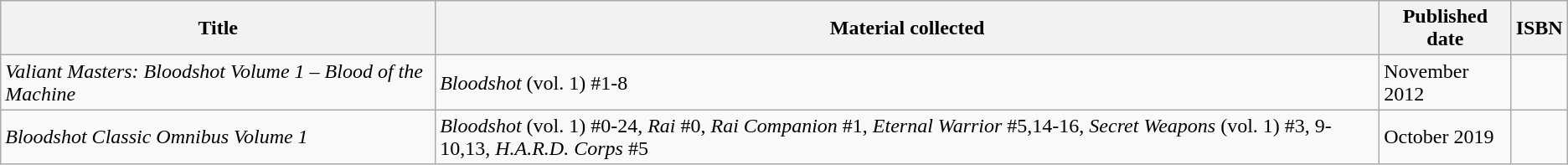<table class="wikitable">
<tr>
<th>Title</th>
<th>Material collected</th>
<th>Published date</th>
<th>ISBN</th>
</tr>
<tr>
<td><em>Valiant Masters: Bloodshot Volume 1 – Blood of the Machine</em></td>
<td><em>Bloodshot</em> (vol. 1) #1-8</td>
<td>November 2012</td>
<td></td>
</tr>
<tr>
<td><em>Bloodshot Classic Omnibus Volume 1</em></td>
<td><em>Bloodshot</em> (vol. 1) #0-24, <em>Rai</em> #0, <em>Rai Companion</em> #1, <em>Eternal Warrior</em> #5,14-16, <em>Secret Weapons</em> (vol. 1) #3, 9-10,13, <em>H.A.R.D. Corps</em> #5</td>
<td>October 2019</td>
<td></td>
</tr>
</table>
